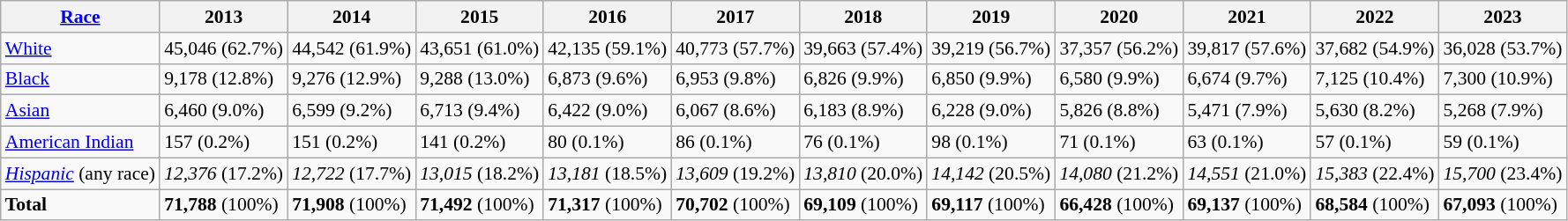<table class="wikitable" style="font-size: 90%;">
<tr>
<th><a href='#'>Race</a></th>
<th>2013</th>
<th>2014</th>
<th>2015</th>
<th>2016</th>
<th>2017</th>
<th>2018</th>
<th>2019</th>
<th>2020</th>
<th>2021</th>
<th>2022</th>
<th>2023</th>
</tr>
<tr>
<td><a href='#'>White</a></td>
<td>45,046 (62.7%)</td>
<td>44,542 (61.9%)</td>
<td>43,651 (61.0%)</td>
<td>42,135 (59.1%)</td>
<td>40,773 (57.7%)</td>
<td>39,663 (57.4%)</td>
<td>39,219 (56.7%)</td>
<td>37,357 (56.2%)</td>
<td>39,817 (57.6%)</td>
<td>37,682 (54.9%)</td>
<td>36,028 (53.7%)</td>
</tr>
<tr>
<td><a href='#'>Black</a></td>
<td>9,178 (12.8%)</td>
<td>9,276 (12.9%)</td>
<td>9,288 (13.0%)</td>
<td>6,873 (9.6%)</td>
<td>6,953 (9.8%)</td>
<td>6,826 (9.9%)</td>
<td>6,850 (9.9%)</td>
<td>6,580 (9.9%)</td>
<td>6,674 (9.7%)</td>
<td>7,125 (10.4%)</td>
<td>7,300 (10.9%)</td>
</tr>
<tr>
<td><a href='#'>Asian</a></td>
<td>6,460 (9.0%)</td>
<td>6,599 (9.2%)</td>
<td>6,713 (9.4%)</td>
<td>6,422 (9.0%)</td>
<td>6,067 (8.6%)</td>
<td>6,183 (8.9%)</td>
<td>6,228 (9.0%)</td>
<td>5,826 (8.8%)</td>
<td>5,471 (7.9%)</td>
<td>5,630 (8.2%)</td>
<td>5,268 (7.9%)</td>
</tr>
<tr>
<td><a href='#'>American Indian</a></td>
<td>157 (0.2%)</td>
<td>151 (0.2%)</td>
<td>141 (0.2%)</td>
<td>80 (0.1%)</td>
<td>86 (0.1%)</td>
<td>76 (0.1%)</td>
<td>98 (0.1%)</td>
<td>71 (0.1%)</td>
<td>63 (0.1%)</td>
<td>57 (0.1%)</td>
<td>59 (0.1%)</td>
</tr>
<tr>
<td><em><a href='#'>Hispanic</a></em> (any race)</td>
<td><em>12,376</em> (17.2%)</td>
<td><em>12,722</em> (17.7%)</td>
<td><em>13,015</em> (18.2%)</td>
<td><em>13,181</em> (18.5%)</td>
<td><em>13,609</em> (19.2%)</td>
<td><em>13,810</em> (20.0%)</td>
<td><em>14,142</em> (20.5%)</td>
<td><em>14,080</em> (21.2%)</td>
<td><em>14,551</em> (21.0%)</td>
<td><em>15,383</em> (22.4%)</td>
<td><em>15,700</em> (23.4%)</td>
</tr>
<tr>
<td><strong>Total</strong></td>
<td><strong>71,788</strong> (100%)</td>
<td><strong>71,908</strong> (100%)</td>
<td><strong>71,492</strong> (100%)</td>
<td><strong>71,317</strong> (100%)</td>
<td><strong>70,702</strong> (100%)</td>
<td><strong>69,109</strong> (100%)</td>
<td><strong>69,117</strong> (100%)</td>
<td><strong>66,428</strong> (100%)</td>
<td><strong>69,137</strong> (100%)</td>
<td><strong>68,584</strong> (100%)</td>
<td><strong>67,093</strong> (100%)</td>
</tr>
</table>
